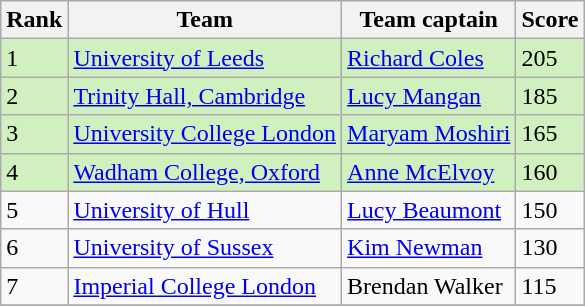<table class="wikitable">
<tr>
<th>Rank</th>
<th>Team</th>
<th>Team captain</th>
<th>Score</th>
</tr>
<tr bgcolor="#D0F0C0">
<td>1</td>
<td><a href='#'>University of Leeds</a></td>
<td><a href='#'>Richard Coles</a></td>
<td>205</td>
</tr>
<tr bgcolor="#D0F0C0">
<td>2</td>
<td><a href='#'>Trinity Hall, Cambridge</a></td>
<td><a href='#'>Lucy Mangan</a></td>
<td>185</td>
</tr>
<tr bgcolor="#D0F0C0">
<td>3</td>
<td><a href='#'>University College London</a></td>
<td><a href='#'>Maryam Moshiri</a></td>
<td>165</td>
</tr>
<tr bgcolor="#D0F0C0">
<td>4</td>
<td><a href='#'>Wadham College, Oxford</a></td>
<td><a href='#'>Anne McElvoy</a></td>
<td>160</td>
</tr>
<tr>
<td>5</td>
<td><a href='#'>University of Hull</a></td>
<td><a href='#'>Lucy Beaumont</a></td>
<td>150</td>
</tr>
<tr>
<td>6</td>
<td><a href='#'>University of Sussex</a></td>
<td><a href='#'>Kim Newman</a></td>
<td>130</td>
</tr>
<tr>
<td>7</td>
<td><a href='#'>Imperial College London</a></td>
<td>Brendan Walker</td>
<td>115</td>
</tr>
<tr>
</tr>
</table>
